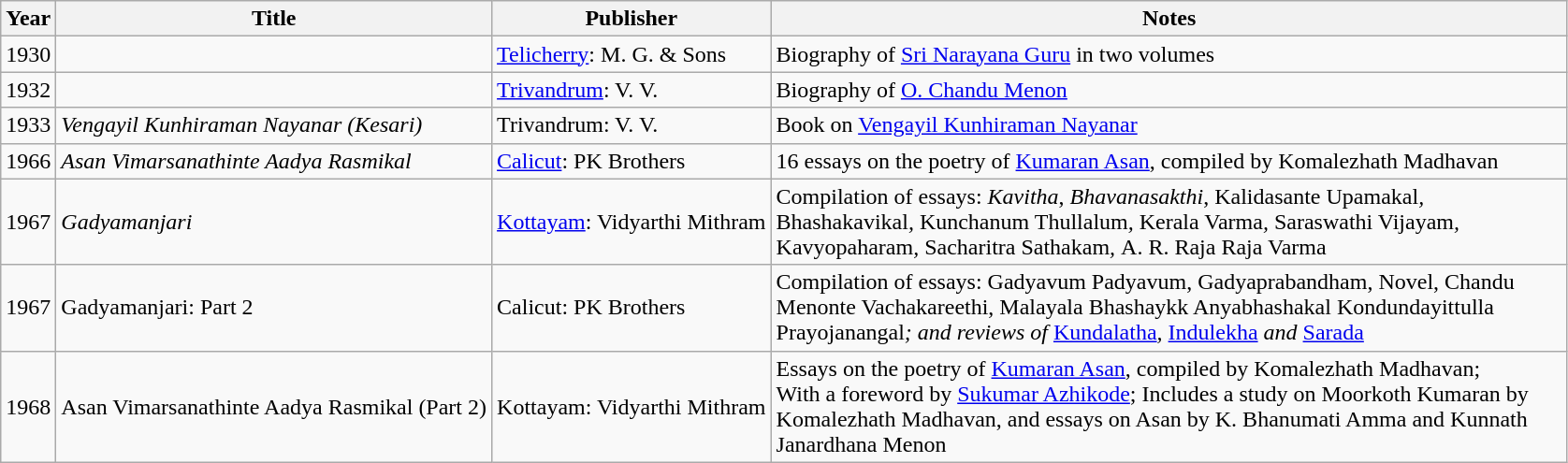<table class="wikitable">
<tr>
<th>Year</th>
<th>Title</th>
<th>Publisher</th>
<th ! style=width:35em>Notes</th>
</tr>
<tr>
<td>1930</td>
<td><em></em></td>
<td><a href='#'>Telicherry</a>: M. G. & Sons</td>
<td>Biography of <a href='#'>Sri Narayana Guru</a> in two volumes</td>
</tr>
<tr>
<td>1932</td>
<td><em></em></td>
<td><a href='#'>Trivandrum</a>: V. V.</td>
<td>Biography of <a href='#'>O. Chandu Menon</a></td>
</tr>
<tr>
<td>1933</td>
<td><em>Vengayil Kunhiraman Nayanar (Kesari)</em></td>
<td>Trivandrum: V. V.</td>
<td>Book on <a href='#'>Vengayil Kunhiraman Nayanar</a></td>
</tr>
<tr>
<td>1966</td>
<td><em>Asan Vimarsanathinte Aadya Rasmikal</em></td>
<td><a href='#'>Calicut</a>: PK Brothers</td>
<td>16 essays on the poetry of <a href='#'>Kumaran Asan</a>, compiled by Komalezhath Madhavan</td>
</tr>
<tr>
<td>1967</td>
<td><em>Gadyamanjari</em></td>
<td><a href='#'>Kottayam</a>: Vidyarthi Mithram</td>
<td>Compilation of essays: <em>Kavitha</em>, <em>Bhavanasakthi</em>, Kalidasante Upamakal<em>, </em>Bhashakavikal<em>, </em>Kunchanum Thullalum<em>, </em>Kerala Varma<em>, </em>Saraswathi Vijayam<em>, </em>Kavyopaharam<em>, </em>Sacharitra Sathakam<em>, </em>A. R. Raja Raja Varma<em></td>
</tr>
<tr>
<td>1967</td>
<td></em>Gadyamanjari: Part 2<em></td>
<td>Calicut: PK Brothers</td>
<td>Compilation of essays: </em>Gadyavum Padyavum, Gadyaprabandham, Novel, Chandu Menonte Vachakareethi, Malayala Bhashaykk Anyabhashakal Kondundayittulla Prayojanangal<em>; and reviews of </em><a href='#'>Kundalatha</a><em>, </em><a href='#'>Indulekha</a><em> and </em><a href='#'>Sarada</a><em></td>
</tr>
<tr>
<td>1968</td>
<td></em>Asan Vimarsanathinte Aadya Rasmikal (Part 2)<em></td>
<td>Kottayam: Vidyarthi Mithram</td>
<td>Essays on the poetry of <a href='#'>Kumaran Asan</a>, compiled by Komalezhath Madhavan;<br>With a foreword by <a href='#'>Sukumar Azhikode</a>; Includes a study on Moorkoth Kumaran by Komalezhath Madhavan, and essays on Asan by K. Bhanumati Amma and Kunnath Janardhana Menon</td>
</tr>
</table>
